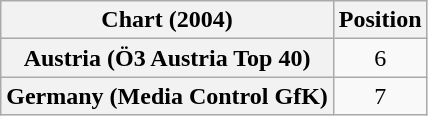<table class="wikitable sortable plainrowheaders" style="text-align:center">
<tr>
<th>Chart (2004)</th>
<th>Position</th>
</tr>
<tr>
<th scope="row">Austria (Ö3 Austria Top 40)</th>
<td>6</td>
</tr>
<tr>
<th scope="row">Germany (Media Control GfK)</th>
<td>7</td>
</tr>
</table>
